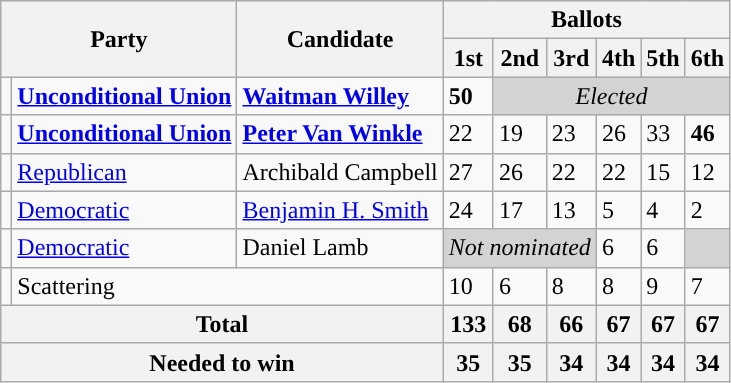<table class="wikitable sortable">
<tr>
<th colspan="2" rowspan="2" class="unsortable">Party</th>
<th rowspan="2" class="unsortable">Candidate</th>
<th colspan="6">Ballots</th>
</tr>
<tr>
<th>1st</th>
<th>2nd</th>
<th>3rd</th>
<th>4th</th>
<th>5th</th>
<th>6th</th>
</tr>
<tr>
<td style="background-color:"></td>
<td><strong><a href='#'>Unconditional Union</a></strong></td>
<td><a href='#'><strong>Waitman Willey</strong></a></td>
<td><strong>50</strong></td>
<td colspan="5" style="background:lightgrey; text-align:center"><em>Elected</em></td>
</tr>
<tr>
<td style="background-color:"></td>
<td><strong><a href='#'>Unconditional Union</a></strong></td>
<td><a href='#'><strong>Peter Van Winkle</strong></a></td>
<td>22</td>
<td>19</td>
<td>23</td>
<td>26</td>
<td>33</td>
<td><strong>46</strong></td>
</tr>
<tr>
<td style="background-color:"></td>
<td><a href='#'>Republican</a></td>
<td>Archibald Campbell</td>
<td>27</td>
<td>26</td>
<td>22</td>
<td>22</td>
<td>15</td>
<td>12</td>
</tr>
<tr>
<td style="background-color:"></td>
<td><a href='#'>Democratic</a></td>
<td><a href='#'>Benjamin H. Smith</a></td>
<td>24</td>
<td>17</td>
<td>13</td>
<td>5</td>
<td>4</td>
<td>2</td>
</tr>
<tr>
<td style="background-color:"></td>
<td><a href='#'>Democratic</a></td>
<td>Daniel Lamb</td>
<td colspan="3" style="background:lightgrey; text-align:center"><em>Not nominated</em></td>
<td>6</td>
<td>6</td>
<td style="background:lightgrey; text-align:center"><em></em></td>
</tr>
<tr class="sortbottom static-row-header">
<td></td>
<td colspan="2">Scattering</td>
<td>10</td>
<td>6</td>
<td>8</td>
<td>8</td>
<td>9</td>
<td>7</td>
</tr>
<tr>
<th colspan="3">Total</th>
<th>133</th>
<th>68</th>
<th>66</th>
<th>67</th>
<th>67</th>
<th>67</th>
</tr>
<tr>
<th colspan="3">Needed to win</th>
<th>35</th>
<th>35</th>
<th>34</th>
<th>34</th>
<th>34</th>
<th>34</th>
</tr>
</table>
